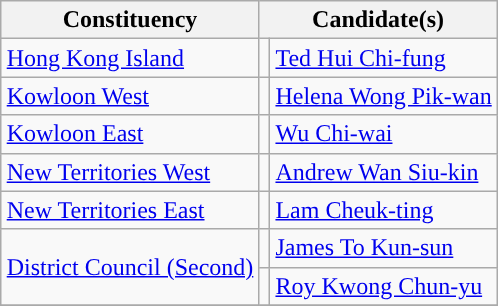<table class="wikitable" style="float:right; text-align:left; font-size:100%;">
<tr>
<th>Constituency</th>
<th colspan="2">Candidate(s)</th>
</tr>
<tr>
<td><a href='#'>Hong Kong Island</a></td>
<td></td>
<td><a href='#'>Ted Hui Chi-fung</a></td>
</tr>
<tr>
<td><a href='#'>Kowloon West</a></td>
<td></td>
<td><a href='#'>Helena Wong Pik-wan</a></td>
</tr>
<tr>
<td><a href='#'>Kowloon East</a></td>
<td></td>
<td><a href='#'>Wu Chi-wai</a></td>
</tr>
<tr>
<td><a href='#'>New Territories West</a></td>
<td></td>
<td><a href='#'>Andrew Wan Siu-kin</a></td>
</tr>
<tr>
<td><a href='#'>New Territories East</a></td>
<td></td>
<td><a href='#'>Lam Cheuk-ting</a></td>
</tr>
<tr>
<td rowspan="2"><a href='#'>District Council (Second)</a></td>
<td></td>
<td><a href='#'>James To Kun-sun</a></td>
</tr>
<tr>
<td></td>
<td><a href='#'>Roy Kwong Chun-yu</a></td>
</tr>
<tr>
</tr>
</table>
